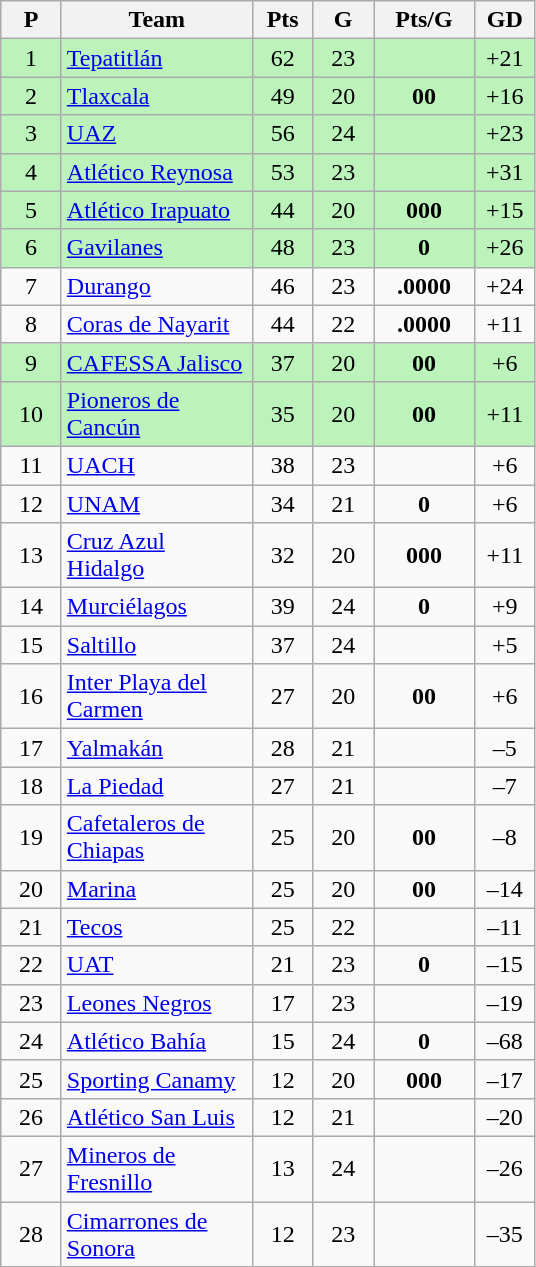<table class="wikitable" style="text-align: center;">
<tr>
<th width=33>P</th>
<th width=120>Team</th>
<th width=33>Pts</th>
<th width=33>G</th>
<th width=60>Pts/G</th>
<th width=33>GD</th>
</tr>
<tr bgcolor=#BBF3BB>
<td>1</td>
<td align=left><a href='#'>Tepatitlán</a></td>
<td>62</td>
<td>23</td>
<td><strong></strong></td>
<td>+21</td>
</tr>
<tr bgcolor=#BBF3BB>
<td>2</td>
<td align=left><a href='#'>Tlaxcala</a></td>
<td>49</td>
<td>20</td>
<td><strong>00</strong></td>
<td>+16</td>
</tr>
<tr bgcolor=#BBF3BB>
<td>3</td>
<td align=left><a href='#'>UAZ</a></td>
<td>56</td>
<td>24</td>
<td><strong></strong></td>
<td>+23</td>
</tr>
<tr bgcolor=#BBF3BB>
<td>4</td>
<td align=left><a href='#'>Atlético Reynosa</a></td>
<td>53</td>
<td>23</td>
<td><strong></strong></td>
<td>+31</td>
</tr>
<tr bgcolor=#BBF3BB>
<td>5</td>
<td align=left><a href='#'>Atlético Irapuato</a></td>
<td>44</td>
<td>20</td>
<td><strong>000</strong></td>
<td>+15</td>
</tr>
<tr bgcolor=#BBF3BB>
<td>6</td>
<td align=left><a href='#'>Gavilanes</a></td>
<td>48</td>
<td>23</td>
<td><strong>0</strong></td>
<td>+26</td>
</tr>
<tr>
<td>7</td>
<td align=left><a href='#'>Durango</a></td>
<td>46</td>
<td>23</td>
<td><strong>.0000</strong></td>
<td>+24</td>
</tr>
<tr>
<td>8</td>
<td align=left><a href='#'>Coras de Nayarit</a></td>
<td>44</td>
<td>22</td>
<td><strong>.0000</strong></td>
<td>+11</td>
</tr>
<tr bgcolor=#BBF3BB>
<td>9</td>
<td align=left><a href='#'>CAFESSA Jalisco</a></td>
<td>37</td>
<td>20</td>
<td><strong>00</strong></td>
<td>+6</td>
</tr>
<tr bgcolor=#BBF3BB>
<td>10</td>
<td align=left><a href='#'>Pioneros de Cancún</a></td>
<td>35</td>
<td>20</td>
<td><strong>00</strong></td>
<td>+11</td>
</tr>
<tr>
<td>11</td>
<td align=left><a href='#'>UACH</a></td>
<td>38</td>
<td>23</td>
<td><strong></strong></td>
<td>+6</td>
</tr>
<tr>
<td>12</td>
<td align=left><a href='#'>UNAM</a></td>
<td>34</td>
<td>21</td>
<td><strong>0</strong></td>
<td>+6</td>
</tr>
<tr>
<td>13</td>
<td align=left><a href='#'>Cruz Azul Hidalgo</a></td>
<td>32</td>
<td>20</td>
<td><strong>000</strong></td>
<td>+11</td>
</tr>
<tr>
<td>14</td>
<td align=left><a href='#'>Murciélagos</a></td>
<td>39</td>
<td>24</td>
<td><strong>0</strong></td>
<td>+9</td>
</tr>
<tr>
<td>15</td>
<td align=left><a href='#'>Saltillo</a></td>
<td>37</td>
<td>24</td>
<td><strong></strong></td>
<td>+5</td>
</tr>
<tr>
<td>16</td>
<td align=left><a href='#'>Inter Playa del Carmen</a></td>
<td>27</td>
<td>20</td>
<td><strong>00</strong></td>
<td>+6</td>
</tr>
<tr>
<td>17</td>
<td align=left><a href='#'>Yalmakán</a></td>
<td>28</td>
<td>21</td>
<td><strong></strong></td>
<td>–5</td>
</tr>
<tr>
<td>18</td>
<td align=left><a href='#'>La Piedad</a></td>
<td>27</td>
<td>21</td>
<td><strong></strong></td>
<td>–7</td>
</tr>
<tr>
<td>19</td>
<td align=left><a href='#'>Cafetaleros de Chiapas</a></td>
<td>25</td>
<td>20</td>
<td><strong>00</strong></td>
<td>–8</td>
</tr>
<tr>
<td>20</td>
<td align=left><a href='#'>Marina</a></td>
<td>25</td>
<td>20</td>
<td><strong>00</strong></td>
<td>–14</td>
</tr>
<tr>
<td>21</td>
<td align=left><a href='#'>Tecos</a></td>
<td>25</td>
<td>22</td>
<td><strong></strong></td>
<td>–11</td>
</tr>
<tr>
<td>22</td>
<td align=left><a href='#'>UAT</a></td>
<td>21</td>
<td>23</td>
<td><strong>0</strong></td>
<td>–15</td>
</tr>
<tr>
<td>23</td>
<td align=left><a href='#'>Leones Negros</a></td>
<td>17</td>
<td>23</td>
<td><strong></strong></td>
<td>–19</td>
</tr>
<tr>
<td>24</td>
<td align=left><a href='#'>Atlético Bahía</a></td>
<td>15</td>
<td>24</td>
<td><strong>0</strong></td>
<td>–68</td>
</tr>
<tr>
<td>25</td>
<td align=left><a href='#'>Sporting Canamy</a></td>
<td>12</td>
<td>20</td>
<td><strong>000</strong></td>
<td>–17</td>
</tr>
<tr>
<td>26</td>
<td align=left><a href='#'>Atlético San Luis</a></td>
<td>12</td>
<td>21</td>
<td><strong></strong></td>
<td>–20</td>
</tr>
<tr>
<td>27</td>
<td align=left><a href='#'>Mineros de Fresnillo</a></td>
<td>13</td>
<td>24</td>
<td><strong></strong></td>
<td>–26</td>
</tr>
<tr>
<td>28</td>
<td align=left><a href='#'>Cimarrones de Sonora</a></td>
<td>12</td>
<td>23</td>
<td><strong></strong></td>
<td>–35</td>
</tr>
</table>
